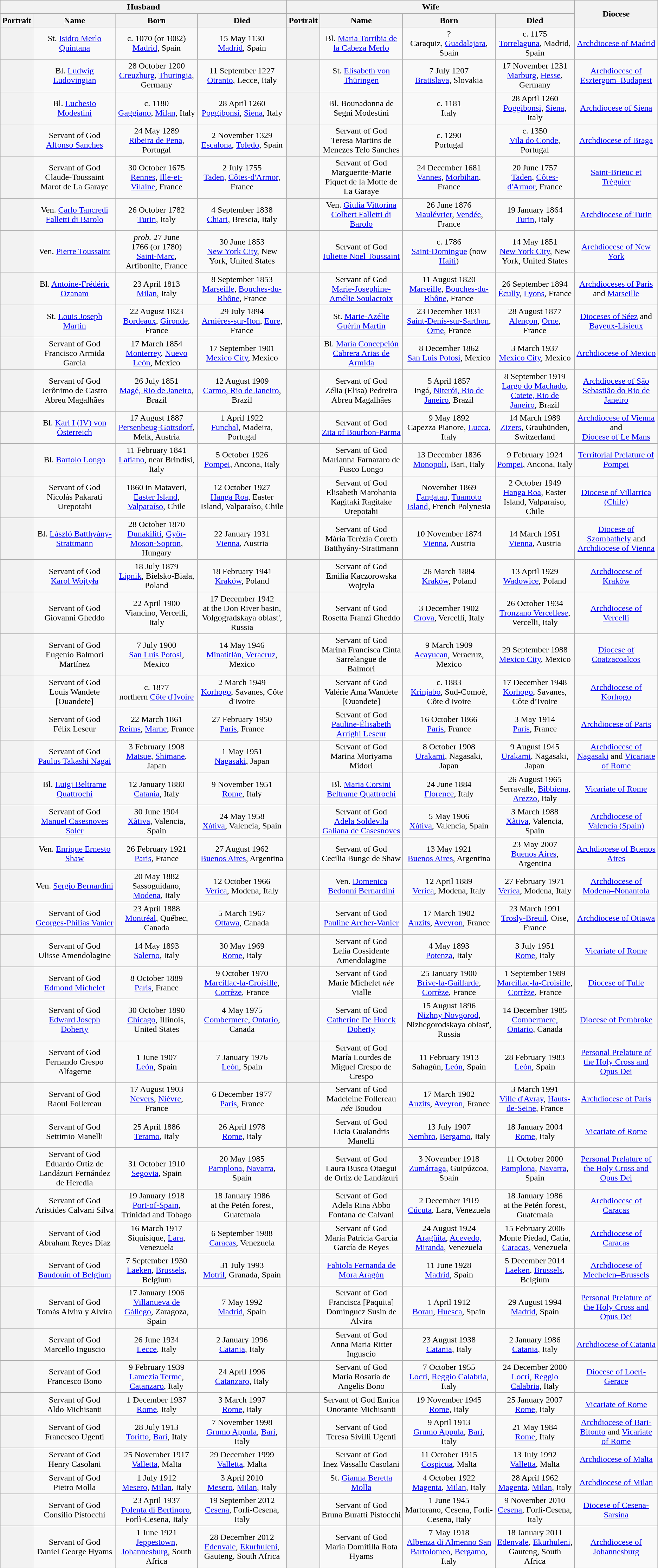<table class="wikitable sortable">
<tr>
<th colspan=4>Husband</th>
<th colspan=4>Wife</th>
<th rowspan=2>Diocese</th>
</tr>
<tr>
<th>Portrait</th>
<th>Name</th>
<th>Born</th>
<th>Died</th>
<th>Portrait</th>
<th>Name</th>
<th>Born</th>
<th>Died</th>
</tr>
<tr>
<th scope="row"></th>
<td align="center">St. <a href='#'>Isidro Merlo Quintana</a></td>
<td align="center">c. 1070 (or 1082)<br> <a href='#'>Madrid</a>, Spain</td>
<td align="center">15 May 1130 <br><a href='#'>Madrid</a>, Spain</td>
<th scope="row"></th>
<td align="center">Bl. <a href='#'>Maria Torribia de la Cabeza Merlo</a></td>
<td align="center">? <br>Caraquiz, <a href='#'>Guadalajara</a>, Spain</td>
<td align="center">c. 1175 <br><a href='#'>Torrelaguna</a>, Madrid, Spain</td>
<td align="center"><a href='#'>Archdiocese of Madrid</a></td>
</tr>
<tr>
<th scope="row"></th>
<td align="center">Bl. <a href='#'>Ludwig Ludovingian</a></td>
<td align="center">28 October 1200 <br><a href='#'>Creuzburg</a>, <a href='#'>Thuringia</a>, Germany</td>
<td align="center">11 September 1227 <br><a href='#'>Otranto</a>, Lecce, Italy</td>
<th scope="row"></th>
<td align="center">St. <a href='#'>Elisabeth von Thüringen</a></td>
<td align="center">7 July 1207 <br><a href='#'>Bratislava</a>, Slovakia</td>
<td align="center">17 November 1231 <br><a href='#'>Marburg</a>, <a href='#'>Hesse</a>, Germany</td>
<td align="center"><a href='#'>Archdiocese of Esztergom–Budapest</a></td>
</tr>
<tr>
<th scope="row"></th>
<td align="center">Bl. <a href='#'>Luchesio Modestini</a></td>
<td align="center">c. 1180 <br><a href='#'>Gaggiano</a>, <a href='#'>Milan</a>, Italy</td>
<td align="center">28 April 1260 <br><a href='#'>Poggibonsi</a>, <a href='#'>Siena</a>, Italy</td>
<th scope="row"></th>
<td align="center">Bl. Bounadonna de Segni Modestini</td>
<td align="center">c. 1181 <br>Italy</td>
<td align="center">28 April 1260 <br><a href='#'>Poggibonsi</a>, <a href='#'>Siena</a>, Italy</td>
<td align="center"><a href='#'>Archdiocese of Siena</a></td>
</tr>
<tr>
<th scope="row"></th>
<td align="center">Servant of God<br><a href='#'>Alfonso Sanches</a></td>
<td align="center">24 May 1289 <br><a href='#'>Ribeira de Pena</a>, Portugal</td>
<td align="center">2 November 1329 <br><a href='#'>Escalona</a>, <a href='#'>Toledo</a>, Spain</td>
<th scope="row"></th>
<td align="center">Servant of God<br>Teresa Martins de Menezes Telo Sanches</td>
<td align="center">c. 1290 <br>Portugal</td>
<td align="center">c. 1350 <br><a href='#'>Vila do Conde</a>, Portugal</td>
<td align="center"><a href='#'>Archdiocese of Braga</a></td>
</tr>
<tr>
<th scope="row"></th>
<td align="center">Servant of God <br>Claude-Toussaint Marot de La Garaye</td>
<td align="center">30 October 1675 <br><a href='#'>Rennes</a>, <a href='#'>Ille-et-Vilaine</a>, France</td>
<td align="center">2 July 1755 <br><a href='#'>Taden</a>, <a href='#'>Côtes-d'Armor</a>, France</td>
<th scope="row"></th>
<td align="center">Servant of God <br>Marguerite-Marie Piquet de la Motte de La Garaye</td>
<td align="center">24 December 1681 <br><a href='#'>Vannes</a>, <a href='#'>Morbihan</a>, France</td>
<td align="center">20 June 1757 <br><a href='#'>Taden</a>, <a href='#'>Côtes-d'Armor</a>, France</td>
<td align="center"><a href='#'>Saint-Brieuc et Tréguier</a></td>
</tr>
<tr>
<th scope="row"></th>
<td align="center">Ven. <a href='#'>Carlo Tancredi Falletti di Barolo</a></td>
<td align="center">26 October 1782 <br><a href='#'>Turin</a>, Italy</td>
<td align="center">4 September 1838 <br><a href='#'>Chiari</a>, Brescia, Italy</td>
<th scope="row"></th>
<td align="center">Ven. <a href='#'>Giulia Vittorina Colbert Falletti di Barolo</a></td>
<td align="center">26 June 1876 <br> <a href='#'>Maulévrier</a>, <a href='#'>Vendée</a>, France</td>
<td align="center">19 January 1864 <br><a href='#'>Turin</a>, Italy</td>
<td align="center"><a href='#'>Archdiocese of Turin</a></td>
</tr>
<tr>
<th scope="row"></th>
<td align="center">Ven. <a href='#'>Pierre Toussaint</a></td>
<td align="center"><em>prob.</em> 27 June <br>1766 (or 1780) <br> <a href='#'>Saint-Marc</a>, Artibonite, France</td>
<td align="center">30 June 1853 <br><a href='#'>New York City</a>, New York, United States</td>
<th scope="row"></th>
<td align="center">Servant of God<br><a href='#'>Juliette Noel Toussaint</a></td>
<td align="center">c. 1786 <br><a href='#'>Saint-Domingue</a> (now <a href='#'>Haiti</a>)</td>
<td align="center">14 May 1851 <br><a href='#'>New York City</a>, New York, United States</td>
<td align="center"><a href='#'>Archdiocese of New York</a></td>
</tr>
<tr>
<th scope="row"></th>
<td align="center">Bl. <a href='#'>Antoine-Frédéric Ozanam</a></td>
<td align="center">23 April 1813 <br> <a href='#'>Milan</a>, Italy</td>
<td align="center">8 September 1853 <br> <a href='#'>Marseille</a>, <a href='#'>Bouches-du-Rhône</a>, France</td>
<th scope="row"></th>
<td align="center">Servant of God <br><a href='#'>Marie-Josephine-Amélie Soulacroix</a></td>
<td align="center">11 August 1820 <br><a href='#'>Marseille</a>, <a href='#'>Bouches-du-Rhône</a>, France</td>
<td align="center">26 September 1894 <br><a href='#'>Écully</a>, <a href='#'>Lyons</a>, France</td>
<td align="center"><a href='#'>Archdioceses of Paris</a> and <a href='#'>Marseille</a></td>
</tr>
<tr>
<th scope="row"></th>
<td align="center">St. <a href='#'>Louis Joseph Martin</a></td>
<td align="center">22 August 1823 <br><a href='#'>Bordeaux</a>, <a href='#'>Gironde</a>, France</td>
<td align="center">29 July 1894 <br><a href='#'>Arnières-sur-Iton</a>, <a href='#'>Eure</a>, France</td>
<th scope="row"></th>
<td align="center">St. <a href='#'>Marie-Azélie Guérin Martin</a></td>
<td align="center">23 December 1831 <br><a href='#'>Saint-Denis-sur-Sarthon</a>, <a href='#'>Orne</a>, France</td>
<td align="center">28 August 1877 <br><a href='#'>Alençon</a>, <a href='#'>Orne</a>, France</td>
<td align="center"><a href='#'>Dioceses of Séez</a> and <a href='#'>Bayeux-Lisieux</a></td>
</tr>
<tr>
<th scope="row"></th>
<td align="center">Servant of God <br>Francisco Armida García</td>
<td align="center">17 March 1854 <br><a href='#'>Monterrey</a>, <a href='#'>Nuevo León</a>, Mexico</td>
<td align="center">17 September 1901 <br><a href='#'>Mexico City</a>, Mexico</td>
<th scope="row"></th>
<td align="center">Bl. <a href='#'>María Concepción Cabrera Arias de Armida</a></td>
<td align="center">8 December 1862 <br> <a href='#'>San Luis Potosí</a>, Mexico</td>
<td align="center">3 March 1937 <br> <a href='#'>Mexico City</a>, Mexico</td>
<td align="center"><a href='#'>Archdiocese of Mexico</a></td>
</tr>
<tr>
<th scope="row"></th>
<td align="center">Servant of God <br>Jerônimo de Castro Abreu Magalhães</td>
<td align="center">26 July 1851 <br> <a href='#'>Magé, Rio de Janeiro</a>, Brazil</td>
<td align="center">12 August 1909 <br> <a href='#'>Carmo, Rio de Janeiro</a>, Brazil</td>
<th scope="row"></th>
<td align="center">Servant of God <br>Zélia (Elisa) Pedreira Abreu Magalhães</td>
<td align="center">5 April 1857 <br> Ingá, <a href='#'>Niterói, Rio de Janeiro</a>, Brazil</td>
<td align="center">8 September 1919 <br> <a href='#'>Largo do Machado</a>, <a href='#'>Catete, Rio de Janeiro</a>, Brazil</td>
<td align="center"><a href='#'>Archdiocese of São Sebastião do Rio de Janeiro</a></td>
</tr>
<tr>
<th scope="row"></th>
<td align="center">Bl. <a href='#'>Karl I (IV) von Österreich</a></td>
<td align="center">17 August 1887 <br><a href='#'>Persenbeug-Gottsdorf</a>, Melk, Austria</td>
<td align="center">1 April 1922 <br><a href='#'>Funchal</a>, Madeira, Portugal</td>
<th scope="row"></th>
<td align="center">Servant of God <br><a href='#'>Zita of Bourbon-Parma</a></td>
<td align="center">9 May 1892 <br>Capezza Pianore, <a href='#'>Lucca</a>, Italy</td>
<td align="center">14 March 1989 <br><a href='#'>Zizers</a>, Graubünden, Switzerland</td>
<td align="center"><a href='#'>Archdiocese of Vienna</a> and <br><a href='#'>Diocese of Le Mans</a></td>
</tr>
<tr>
<th scope="row"></th>
<td align="center">Bl. <a href='#'>Bartolo Longo</a></td>
<td align="center">11 February 1841 <br> <a href='#'>Latiano</a>, near Brindisi, Italy</td>
<td align="center">5 October 1926 <br> <a href='#'>Pompei</a>, Ancona, Italy</td>
<th scope="row"></th>
<td align="center">Servant of God <br>Marianna Farnararo de Fusco Longo</td>
<td align="center">13 December 1836 <br><a href='#'>Monopoli</a>, Bari, Italy</td>
<td align="center">9 February 1924 <br><a href='#'>Pompei</a>, Ancona, Italy</td>
<td align="center"><a href='#'>Territorial Prelature of Pompei</a></td>
</tr>
<tr>
<th scope="row"></th>
<td align="center">Servant of God <br>Nicolás Pakarati Urepotahi</td>
<td align="center">1860 in Mataveri, <a href='#'>Easter Island</a>, <a href='#'>Valparaíso</a>, Chile</td>
<td align="center">12 October 1927 <br> <a href='#'>Hanga Roa</a>, Easter Island, Valparaíso, Chile</td>
<th scope="row"></th>
<td align="center">Servant of God <br>Elisabeth Marohania Kagitaki Ragitake Urepotahi</td>
<td align="center">November 1869 <br><a href='#'>Fangatau</a>, <a href='#'>Tuamoto Island</a>, French Polynesia</td>
<td align="center">2 October 1949 <br><a href='#'>Hanga Roa</a>, Easter Island, Valparaíso, Chile</td>
<td align="center"><a href='#'>Diocese of Villarrica (Chile)</a></td>
</tr>
<tr>
<th scope="row"></th>
<td align="center">Bl. <a href='#'>László Batthyány-Strattmann</a></td>
<td align="center">28 October 1870 <br><a href='#'>Dunakiliti</a>, <a href='#'>Győr-Moson-Sopron</a>, Hungary</td>
<td align="center">22 January 1931 <br><a href='#'>Vienna</a>, Austria</td>
<th scope="row"></th>
<td align="center">Servant of God <br>Mária Terézia Coreth Batthyány-Strattmann</td>
<td align="center">10 November 1874 <br><a href='#'>Vienna</a>, Austria</td>
<td align="center">14 March 1951 <br><a href='#'>Vienna</a>, Austria</td>
<td align="center"><a href='#'>Diocese of Szombathely</a> and <a href='#'>Archdiocese of Vienna</a></td>
</tr>
<tr>
<th scope="row"></th>
<td align="center">Servant of God<br><a href='#'>Karol Wojtyła</a></td>
<td align="center">18 July 1879 <br> <a href='#'>Lipnik</a>, Bielsko-Biała, Poland</td>
<td align="center">18 February 1941 <br> <a href='#'>Kraków</a>, Poland</td>
<th scope="row"></th>
<td align="center">Servant of God<br> Emilia Kaczorowska Wojtyła</td>
<td align="center">26 March 1884 <br> <a href='#'>Kraków</a>, Poland</td>
<td align="center">13 April 1929 <br> <a href='#'>Wadowice</a>, Poland</td>
<td align="center"><a href='#'>Archdiocese of Kraków</a></td>
</tr>
<tr>
<th scope="row"></th>
<td align="center">Servant of God <br>Giovanni Gheddo</td>
<td align="center">22 April 1900 <br>Viancino, Vercelli, Italy</td>
<td align="center">17 December 1942 <br>at the Don River basin, Volgogradskaya oblast', Russia</td>
<th scope="row"></th>
<td align="center">Servant of God <br>Rosetta Franzi Gheddo</td>
<td align="center">3 December 1902 <br><a href='#'>Crova</a>, Vercelli, Italy</td>
<td align="center">26 October 1934 <br><a href='#'>Tronzano Vercellese</a>, Vercelli, Italy</td>
<td align="center"><a href='#'>Archdiocese of Vercelli</a></td>
</tr>
<tr>
<th scope="row"></th>
<td align="center">Servant of God <br>Eugenio Balmori Martínez</td>
<td align="center">7 July 1900 <br><a href='#'>San Luis Potosí</a>, Mexico</td>
<td align="center">14 May 1946 <br><a href='#'>Minatitlán, Veracruz</a>, Mexico</td>
<th scope="row"></th>
<td align="center">Servant of God <br>Marina Francisca Cinta Sarrelangue de Balmori</td>
<td align="center">9 March 1909 <br><a href='#'>Acayucan</a>, Veracruz, Mexico</td>
<td align="center">29 September 1988 <br><a href='#'>Mexico City</a>, Mexico</td>
<td align="center"><a href='#'>Diocese of Coatzacoalcos</a></td>
</tr>
<tr>
<th scope="row"></th>
<td align="center">Servant of God<br> Louis Wandete [Ouandete]</td>
<td align="center">c. 1877 <br> northern <a href='#'>Côte d'Ivoire</a></td>
<td align="center">2 March 1949 <br> <a href='#'>Korhogo</a>, Savanes, Côte d'Ivoire</td>
<th scope="row"></th>
<td align="center">Servant of God <br>Valérie Ama Wandete [Ouandete]</td>
<td align="center">c. 1883 <br> <a href='#'>Krinjabo</a>, Sud-Comoé, Côte d'Ivoire</td>
<td align="center">17 December 1948<br> <a href='#'>Korhogo</a>, Savanes, Côte d’Ivoire</td>
<td align="center"><a href='#'>Archdiocese of Korhogo</a></td>
</tr>
<tr>
<th scope="row"></th>
<td align="center">Servant of God <br>Félix Leseur</td>
<td align="center">22 March 1861 <br><a href='#'>Reims</a>, <a href='#'>Marne</a>, France</td>
<td align="center">27 February 1950 <br><a href='#'>Paris</a>, France</td>
<th scope="row"></th>
<td align="center">Servant of God <br><a href='#'>Pauline-Élisabeth Arrighi Leseur</a></td>
<td align="center">16 October 1866 <br> <a href='#'>Paris</a>, France</td>
<td align="center">3 May 1914 <br><a href='#'>Paris</a>, France</td>
<td align="center"><a href='#'>Archdiocese of Paris</a></td>
</tr>
<tr>
<th scope="row"></th>
<td align="center">Servant of God <br><a href='#'>Paulus Takashi Nagai</a></td>
<td align="center">3 February 1908 <br> <a href='#'>Matsue</a>, <a href='#'>Shimane</a>, Japan</td>
<td align="center">1 May 1951 <br><a href='#'>Nagasaki</a>, Japan</td>
<th scope="row"></th>
<td align="center">Servant of God <br>Marina Moriyama Midori</td>
<td align="center">8 October 1908 <br><a href='#'>Urakami</a>, Nagasaki, Japan</td>
<td align="center">9 August 1945 <br><a href='#'>Urakami</a>, Nagasaki, Japan</td>
<td align="center"><a href='#'>Archdiocese of Nagasaki</a> and <a href='#'>Vicariate of Rome</a></td>
</tr>
<tr>
<th scope="row"></th>
<td align="center">Bl. <a href='#'>Luigi Beltrame Quattrochi</a></td>
<td align="center">12 January 1880 <br><a href='#'>Catania</a>, Italy</td>
<td align="center">9 November 1951 <br><a href='#'>Rome</a>, Italy</td>
<th scope="row"></th>
<td align="center">Bl. <a href='#'>Maria Corsini Beltrame Quattrochi</a></td>
<td align="center">24 June 1884 <br><a href='#'>Florence</a>, Italy</td>
<td align="center">26 August 1965 <br>Serravalle, <a href='#'>Bibbiena</a>, <a href='#'>Arezzo</a>, Italy</td>
<td align="center"><a href='#'>Vicariate of Rome</a></td>
</tr>
<tr>
<th scope="row"></th>
<td align="center">Servant of God <br><a href='#'>Manuel Casesnoves Soler</a></td>
<td align="center">30 June 1904 <br><a href='#'>Xàtiva</a>, Valencia, Spain</td>
<td align="center">24 May 1958 <br><a href='#'>Xàtiva</a>, Valencia, Spain</td>
<th scope="row"></th>
<td align="center">Servant of God <br><a href='#'>Adela Soldevila Galiana de Casesnoves</a></td>
<td align="center">5 May 1906 <br><a href='#'>Xàtiva</a>, Valencia, Spain</td>
<td align="center">3 March 1988 <br><a href='#'>Xàtiva</a>, Valencia, Spain</td>
<td align="center"><a href='#'>Archdiocese of Valencia (Spain)</a></td>
</tr>
<tr>
<th scope="row"></th>
<td align="center">Ven. <a href='#'>Enrique Ernesto Shaw</a></td>
<td align="center">26 February 1921 <br><a href='#'>Paris</a>, France</td>
<td align="center">27 August 1962 <br><a href='#'>Buenos Aires</a>, Argentina</td>
<th scope="row"></th>
<td align="center">Servant of God <br>Cecilia Bunge de Shaw</td>
<td align="center">13 May 1921 <br><a href='#'>Buenos Aires</a>, Argentina</td>
<td align="center">23 May 2007 <br><a href='#'>Buenos Aires</a>, Argentina</td>
<td align="center"><a href='#'>Archdiocese of Buenos Aires</a></td>
</tr>
<tr>
<th scope="row"></th>
<td align="center">Ven. <a href='#'>Sergio Bernardini</a></td>
<td align="center">20 May 1882 <br>Sassoguidano, <a href='#'>Modena</a>, Italy</td>
<td align="center">12 October 1966 <br><a href='#'>Verica</a>, Modena, Italy</td>
<th scope="row"></th>
<td align="center">Ven. <a href='#'>Domenica Bedonni Bernardini</a></td>
<td align="center">12 April 1889 <br><a href='#'>Verica</a>, Modena, Italy</td>
<td align="center">27 February 1971 <br><a href='#'>Verica</a>, Modena, Italy</td>
<td align="center"><a href='#'>Archdiocese of Modena–Nonantola</a></td>
</tr>
<tr>
<th scope="row"></th>
<td align="center">Servant of God <br><a href='#'>Georges-Philias Vanier</a></td>
<td align="center">23 April 1888 <br> <a href='#'>Montréal</a>, Québec, Canada</td>
<td align="center">5 March 1967 <br><a href='#'>Ottawa</a>, Canada</td>
<th scope="row"></th>
<td align="center">Servant of God <br><a href='#'>Pauline Archer-Vanier</a></td>
<td align="center">17 March 1902 <br><a href='#'>Auzits</a>, <a href='#'>Aveyron</a>, France</td>
<td align="center">23 March 1991 <br><a href='#'>Trosly-Breuil</a>, Oise, France</td>
<td align="center"><a href='#'>Archdiocese of Ottawa</a></td>
</tr>
<tr>
<th scope="row"></th>
<td align="center">Servant of God <br>Ulisse Amendolagine</td>
<td align="center">14 May 1893 <br><a href='#'>Salerno</a>, Italy</td>
<td align="center">30 May 1969 <br><a href='#'>Rome</a>, Italy</td>
<th scope="row"></th>
<td align="center">Servant of God <br>Lelia Cossidente Amendolagine</td>
<td align="center">4 May 1893 <br><a href='#'>Potenza</a>, Italy</td>
<td align="center">3 July 1951 <br><a href='#'>Rome</a>, Italy</td>
<td align="center"><a href='#'>Vicariate of Rome</a></td>
</tr>
<tr>
<th scope="row"></th>
<td align="center">Servant of God <br><a href='#'>Edmond Michelet</a></td>
<td align="center">8 October 1889 <br><a href='#'>Paris</a>, France</td>
<td align="center">9 October 1970 <br><a href='#'>Marcillac-la-Croisille</a>, <a href='#'>Corrèze</a>, France</td>
<th scope="row"></th>
<td align="center">Servant of God <br>Marie Michelet <em>née</em> Vialle</td>
<td align="center">25 January 1900 <br><a href='#'>Brive-la-Gaillarde</a>, <a href='#'>Corrèze</a>, France</td>
<td align="center">1 September 1989 <br><a href='#'>Marcillac-la-Croisille</a>, <a href='#'>Corrèze</a>, France</td>
<td align="center"><a href='#'>Diocese of Tulle</a></td>
</tr>
<tr>
<th scope="row"></th>
<td align="center">Servant of God <br><a href='#'>Edward Joseph Doherty</a></td>
<td align="center">30 October 1890 <br><a href='#'>Chicago</a>, Illinois, United States</td>
<td align="center">4 May 1975 <br><a href='#'>Combermere, Ontario</a>, Canada</td>
<th scope="row"></th>
<td align="center">Servant of God <br><a href='#'>Catherine De Hueck Doherty</a></td>
<td align="center">15 August 1896 <br><a href='#'>Nizhny Novgorod</a>, Nizhegorodskaya oblast', Russia</td>
<td align="center">14 December 1985 <br><a href='#'>Combermere, Ontario</a>, Canada</td>
<td align="center"><a href='#'>Diocese of Pembroke</a></td>
</tr>
<tr>
<th scope="row"></th>
<td align="center">Servant of God <br>Fernando Crespo Alfageme</td>
<td align="center">1 June 1907 <br><a href='#'>León</a>, Spain</td>
<td align="center">7 January 1976 <br><a href='#'>León</a>, Spain</td>
<th scope="row"></th>
<td align="center">Servant of God <br>María Lourdes de Miguel Crespo de Crespo</td>
<td align="center">11 February 1913 <br>Sahagún, <a href='#'>León</a>, Spain</td>
<td align="center">28 February 1983 <br><a href='#'>León</a>, Spain</td>
<td align="center"><a href='#'>Personal Prelature of the Holy Cross and Opus Dei</a></td>
</tr>
<tr>
<th scope="row"></th>
<td align="center">Servant of God <br>Raoul Follereau</td>
<td align="center">17 August 1903 <br> <a href='#'>Nevers</a>, <a href='#'>Nièvre</a>, France</td>
<td align="center">6 December 1977 <br><a href='#'>Paris</a>, France</td>
<th scope="row"></th>
<td align="center">Servant of God <br>Madeleine Follereau <em>née</em> Boudou</td>
<td align="center">17 March 1902 <br><a href='#'>Auzits</a>, <a href='#'>Aveyron</a>, France</td>
<td align="center">3 March 1991 <br><a href='#'>Ville d'Avray</a>, <a href='#'>Hauts-de-Seine</a>, France</td>
<td align="center"><a href='#'>Archdiocese of Paris</a></td>
</tr>
<tr>
<th scope="row"></th>
<td align="center">Servant of God <br>Settimio Manelli</td>
<td align="center">25 April 1886 <br><a href='#'>Teramo</a>, Italy</td>
<td align="center">26 April 1978 <br><a href='#'>Rome</a>, Italy</td>
<th scope="row"></th>
<td align="center">Servant of God <br>Licia Gualandris Manelli</td>
<td align="center">13 July 1907 <br><a href='#'>Nembro</a>, <a href='#'>Bergamo</a>, Italy</td>
<td align="center">18 January 2004 <br><a href='#'>Rome</a>, Italy</td>
<td align="center"><a href='#'>Vicariate of Rome</a></td>
</tr>
<tr>
<th scope="row"></th>
<td align="center">Servant of God<br> Eduardo Ortiz de Landázuri Fernández de Heredia</td>
<td align="center">31 October 1910 <br><a href='#'>Segovia</a>, Spain</td>
<td align="center">20 May 1985 <br><a href='#'>Pamplona</a>, <a href='#'>Navarra</a>, Spain</td>
<th scope="row"></th>
<td align="center">Servant of God<br> Laura Busca Otaegui de Ortiz de Landázuri</td>
<td align="center">3 November 1918 <br><a href='#'>Zumárraga</a>, Guipúzcoa, Spain</td>
<td align="center">11 October 2000 <br><a href='#'>Pamplona</a>, <a href='#'>Navarra</a>, Spain</td>
<td align="center"><a href='#'>Personal Prelature of the Holy Cross and Opus Dei</a></td>
</tr>
<tr>
<th scope="row"></th>
<td align="center">Servant of God <br>Aristides Calvani Silva</td>
<td align="center">19 January 1918 <br><a href='#'>Port-of-Spain</a>, Trinidad and Tobago</td>
<td align="center">18 January 1986 <br>at the Petén forest, Guatemala</td>
<th scope="row"></th>
<td align="center">Servant of God <br>Adela Rina Abbo Fontana de Calvani</td>
<td align="center">2 December 1919 <br><a href='#'>Cúcuta</a>, Lara, Venezuela</td>
<td align="center">18 January 1986 <br>at the Petén forest, Guatemala</td>
<td align="center"><a href='#'>Archdiocese of Caracas</a></td>
</tr>
<tr>
<th scope="row"></th>
<td align="center">Servant of God <br>Abraham Reyes Díaz</td>
<td align="center">16 March 1917 <br>Siquisique, <a href='#'>Lara</a>, Venezuela</td>
<td align="center">6 September 1988 <br><a href='#'>Caracas</a>, Venezuela</td>
<th scope="row"></th>
<td align="center">Servant of God <br>María Patricia García García de Reyes</td>
<td align="center">24 August 1924 <br><a href='#'>Aragüita</a>, <a href='#'>Acevedo, Miranda</a>, Venezuela</td>
<td align="center">15 February 2006 <br>Monte Piedad, Catia, <a href='#'>Caracas</a>, Venezuela</td>
<td align="center"><a href='#'>Archdiocese of Caracas</a></td>
</tr>
<tr>
<th scope="row"></th>
<td align="center">Servant of God <br><a href='#'>Baudouin of Belgium</a></td>
<td align="center">7 September 1930 <br><a href='#'>Laeken</a>, <a href='#'>Brussels</a>, Belgium</td>
<td align="center">31 July 1993 <br><a href='#'>Motril</a>, Granada, Spain</td>
<th scope="row"></th>
<td align="center"><a href='#'>Fabiola Fernanda de Mora Aragón</a></td>
<td align="center">11 June 1928 <br><a href='#'>Madrid</a>, Spain</td>
<td align="center">5 December 2014 <br><a href='#'>Laeken</a>, <a href='#'>Brussels</a>, Belgium</td>
<td align="center"><a href='#'>Archdiocese of Mechelen–Brussels</a></td>
</tr>
<tr>
<th scope="row"></th>
<td align="center">Servant of God <br>Tomás Alvira y Alvira</td>
<td align="center">17 January 1906 <br><a href='#'>Villanueva de Gállego</a>, Zaragoza, Spain</td>
<td align="center">7 May 1992 <br><a href='#'>Madrid</a>, Spain</td>
<th scope="row"></th>
<td align="center">Servant of God <br>Francisca [Paquita] Domínguez Susín de Alvira</td>
<td align="center">1 April 1912 <br><a href='#'>Borau</a>, <a href='#'>Huesca</a>, Spain</td>
<td align="center">29 August 1994 <br><a href='#'>Madrid</a>, Spain</td>
<td align="center"><a href='#'>Personal Prelature of the Holy Cross and Opus Dei</a></td>
</tr>
<tr>
<th scope="row"></th>
<td align="center">Servant of God <br>Marcello Inguscio</td>
<td align="center">26 June 1934 <br><a href='#'>Lecce</a>, Italy</td>
<td align="center">2 January 1996 <br><a href='#'>Catania</a>, Italy</td>
<th scope="row"></th>
<td align="center">Servant of God <br>Anna Maria Ritter Inguscio</td>
<td align="center">23 August 1938 <br><a href='#'>Catania</a>, Italy</td>
<td align="center">2 January 1986 <br><a href='#'>Catania</a>, Italy</td>
<td align="center"><a href='#'>Archdiocese of Catania</a></td>
</tr>
<tr>
<th scope="row"></th>
<td align="center">Servant of God <br>Francesco Bono</td>
<td align="center">9 February 1939 <br><a href='#'>Lamezia Terme</a>, <a href='#'>Catanzaro</a>, Italy</td>
<td align="center">24 April 1996 <br><a href='#'>Catanzaro</a>, Italy</td>
<th scope="row"></th>
<td align="center">Servant of God <br>Maria Rosaria de Angelis Bono</td>
<td align="center">7 October 1955 <br><a href='#'>Locri</a>, <a href='#'>Reggio Calabria</a>, Italy</td>
<td align="center">24 December 2000 <br><a href='#'>Locri</a>, <a href='#'>Reggio Calabria</a>, Italy</td>
<td align="center"><a href='#'>Diocese of Locri-Gerace</a></td>
</tr>
<tr>
<th scope="row"></th>
<td align="center">Servant of God <br>Aldo Michisanti</td>
<td align="center">1 December 1937 <br><a href='#'>Rome</a>, Italy</td>
<td align="center">3 March 1997 <br><a href='#'>Rome</a>, Italy</td>
<th scope="row"></th>
<td align="center">Servant of God Enrica Onorante Michisanti</td>
<td align="center">19 November 1945 <br><a href='#'>Rome</a>, Italy</td>
<td align="center">25 January 2007 <br><a href='#'>Rome</a>, Italy</td>
<td align="center"><a href='#'>Vicariate of Rome</a></td>
</tr>
<tr>
<th scope="row"></th>
<td align="center">Servant of God <br>Francesco Ugenti</td>
<td align="center">28 July 1913 <br><a href='#'>Toritto</a>, <a href='#'>Bari</a>, Italy</td>
<td align="center">7 November 1998 <br><a href='#'>Grumo Appula</a>, <a href='#'>Bari</a>, Italy</td>
<th scope="row"></th>
<td align="center">Servant of God <br>Teresa Sivilli Ugenti</td>
<td align="center">9 April 1913 <br><a href='#'>Grumo Appula</a>, <a href='#'>Bari</a>, Italy</td>
<td align="center">21 May 1984 <br><a href='#'>Rome</a>, Italy</td>
<td align="center"><a href='#'>Archdiocese of Bari-Bitonto</a> and <a href='#'>Vicariate of Rome</a></td>
</tr>
<tr>
<th scope="row"></th>
<td align="center">Servant of God <br>Henry Casolani</td>
<td align="center">25 November 1917 <br><a href='#'>Valletta</a>, Malta</td>
<td align="center">29 December 1999 <br><a href='#'>Valletta</a>, Malta</td>
<th scope="row"></th>
<td align="center">Servant of God <br>Inez Vassallo Casolani</td>
<td align="center">11 October 1915 <br><a href='#'>Cospicua</a>, Malta</td>
<td align="center">13 July 1992 <br><a href='#'>Valletta</a>, Malta</td>
<td align="center"><a href='#'>Archdiocese of Malta</a></td>
</tr>
<tr>
<th scope="row"></th>
<td align="center">Servant of God <br>Pietro Molla</td>
<td align="center">1 July 1912 <br><a href='#'>Mesero</a>, <a href='#'>Milan</a>, Italy</td>
<td align="center">3 April 2010 <br><a href='#'>Mesero</a>, <a href='#'>Milan</a>, Italy</td>
<th scope="row"></th>
<td align="center">St. <a href='#'>Gianna Beretta Molla</a></td>
<td align="center">4 October 1922 <br> <a href='#'>Magenta</a>, <a href='#'>Milan</a>, Italy</td>
<td align="center">28 April 1962 <br> <a href='#'>Magenta</a>, <a href='#'>Milan</a>, Italy</td>
<td align="center"><a href='#'>Archdiocese of Milan</a></td>
</tr>
<tr>
<th scope="row"></th>
<td align="center">Servant of God<br> Consilio Pistocchi</td>
<td align="center">23 April 1937 <br> <a href='#'>Polenta di Bertinoro</a>, Forlì-Cesena, Italy</td>
<td align="center">19 September 2012 <br><a href='#'>Cesena</a>, Forlì-Cesena, Italy</td>
<th scope="row"></th>
<td align="center">Servant of God<br> Bruna Buratti Pistocchi</td>
<td align="center">1 June 1945 <br> Martorano, Cesena, Forlì-Cesena, Italy</td>
<td align="center">9 November 2010 <br><a href='#'>Cesena</a>, Forlì-Cesena, Italy</td>
<td align="center"><a href='#'>Diocese of Cesena-Sarsina</a></td>
</tr>
<tr>
<th scope="row"></th>
<td align="center">Servant of God <br>Daniel George Hyams</td>
<td align="center">1 June 1921 <br> <a href='#'>Jeppestown</a>, <a href='#'>Johannesburg</a>, South Africa</td>
<td align="center">28 December 2012 <br> <a href='#'>Edenvale</a>, <a href='#'>Ekurhuleni</a>, Gauteng, South Africa</td>
<th scope="row"></th>
<td align="center">Servant of God <br>Maria Domitilla Rota Hyams</td>
<td align="center">7 May 1918 <br> <a href='#'>Albenza di Almenno San Bartolomeo</a>, <a href='#'>Bergamo</a>, Italy</td>
<td align="center">18 January 2011<br> <a href='#'>Edenvale</a>, <a href='#'>Ekurhuleni</a>, Gauteng, South Africa</td>
<td align="center"><a href='#'>Archdiocese of Johannesburg</a></td>
</tr>
</table>
